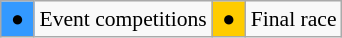<table class="wikitable" style="margin:0.5em auto; font-size:90%;position:relative;">
<tr>
<td bgcolor=#3399ff align=center> ● </td>
<td>Event competitions</td>
<td bgcolor=#ffcc00 align=center> ● </td>
<td>Final race</td>
</tr>
</table>
